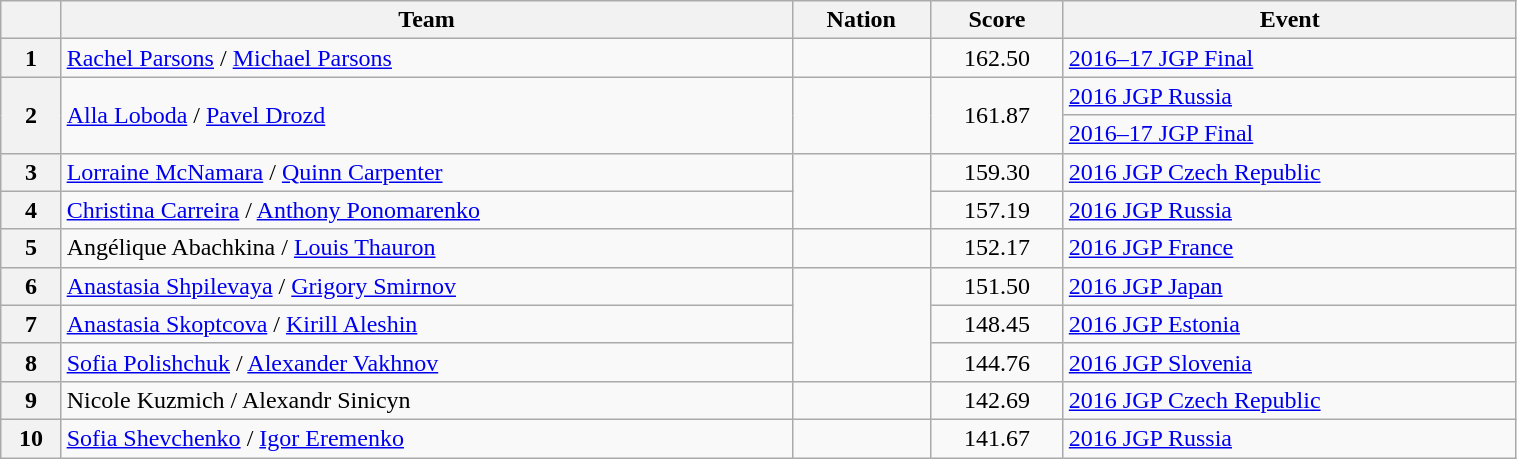<table class="wikitable sortable" style="text-align:left; width:80%">
<tr>
<th scope="col"></th>
<th scope="col">Team</th>
<th scope="col">Nation</th>
<th scope="col">Score</th>
<th scope="col">Event</th>
</tr>
<tr>
<th scope="row">1</th>
<td><a href='#'>Rachel Parsons</a> / <a href='#'>Michael Parsons</a></td>
<td></td>
<td style="text-align:center;">162.50</td>
<td><a href='#'>2016–17 JGP Final</a></td>
</tr>
<tr>
<th scope="row" rowspan="2">2</th>
<td rowspan="2"><a href='#'>Alla Loboda</a> / <a href='#'>Pavel Drozd</a></td>
<td rowspan="2"></td>
<td rowspan="2" style="text-align:center;">161.87</td>
<td><a href='#'>2016 JGP Russia</a></td>
</tr>
<tr>
<td><a href='#'>2016–17 JGP Final</a></td>
</tr>
<tr>
<th scope="row">3</th>
<td><a href='#'>Lorraine McNamara</a> / <a href='#'>Quinn Carpenter</a></td>
<td rowspan="2"></td>
<td style="text-align:center;">159.30</td>
<td><a href='#'>2016 JGP Czech Republic</a></td>
</tr>
<tr>
<th scope="row">4</th>
<td><a href='#'>Christina Carreira</a> / <a href='#'>Anthony Ponomarenko</a></td>
<td style="text-align:center;">157.19</td>
<td><a href='#'>2016 JGP Russia</a></td>
</tr>
<tr>
<th scope="row">5</th>
<td>Angélique Abachkina / <a href='#'>Louis Thauron</a></td>
<td></td>
<td style="text-align:center;">152.17</td>
<td><a href='#'>2016 JGP France</a></td>
</tr>
<tr>
<th scope="row">6</th>
<td><a href='#'>Anastasia Shpilevaya</a> / <a href='#'>Grigory Smirnov</a></td>
<td rowspan="3"></td>
<td style="text-align:center;">151.50</td>
<td><a href='#'>2016 JGP Japan</a></td>
</tr>
<tr>
<th scope="row">7</th>
<td><a href='#'>Anastasia Skoptcova</a> / <a href='#'>Kirill Aleshin</a></td>
<td style="text-align:center;">148.45</td>
<td><a href='#'>2016 JGP Estonia</a></td>
</tr>
<tr>
<th scope="row">8</th>
<td><a href='#'>Sofia Polishchuk</a> / <a href='#'>Alexander Vakhnov</a></td>
<td style="text-align:center;">144.76</td>
<td><a href='#'>2016 JGP Slovenia</a></td>
</tr>
<tr>
<th scope="row">9</th>
<td>Nicole Kuzmich / Alexandr Sinicyn</td>
<td></td>
<td style="text-align:center;">142.69</td>
<td><a href='#'>2016 JGP Czech Republic</a></td>
</tr>
<tr>
<th scope="row">10</th>
<td><a href='#'>Sofia Shevchenko</a> / <a href='#'>Igor Eremenko</a></td>
<td></td>
<td style="text-align:center;">141.67</td>
<td><a href='#'>2016 JGP Russia</a></td>
</tr>
</table>
